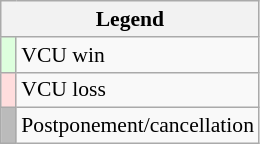<table class="wikitable" style="font-size:90%">
<tr>
<th colspan="2">Legend</th>
</tr>
<tr>
<td bgcolor="#ddffdd"> </td>
<td>VCU win</td>
</tr>
<tr>
<td bgcolor="#ffdddd"> </td>
<td>VCU loss</td>
</tr>
<tr>
<td bgcolor="#bbbbbb"> </td>
<td>Postponement/cancellation</td>
</tr>
</table>
